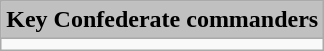<table class="wikitable floatright">
<tr>
<th style="background: #c0c0c0">Key Confederate commanders</th>
</tr>
<tr>
<td></td>
</tr>
</table>
